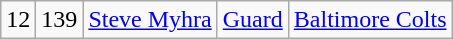<table class="wikitable" style="text-align:center">
<tr>
<td>12</td>
<td>139</td>
<td><a href='#'>Steve Myhra</a></td>
<td><a href='#'>Guard</a></td>
<td><a href='#'>Baltimore Colts</a></td>
</tr>
</table>
